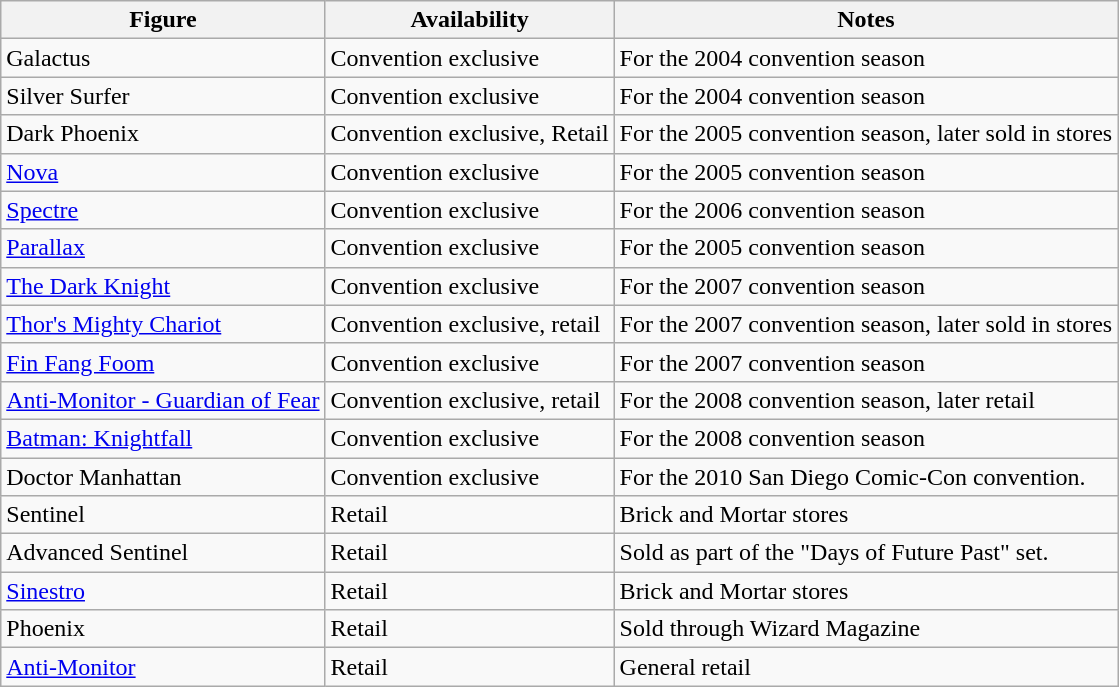<table class="wikitable sortable" style="text-align:left;">
<tr>
<th>Figure</th>
<th>Availability</th>
<th>Notes</th>
</tr>
<tr>
<td>Galactus</td>
<td>Convention exclusive</td>
<td>For the 2004 convention season</td>
</tr>
<tr>
<td>Silver Surfer</td>
<td>Convention exclusive</td>
<td>For the 2004 convention season</td>
</tr>
<tr>
<td>Dark Phoenix</td>
<td>Convention exclusive, Retail</td>
<td>For the 2005 convention season, later sold in stores</td>
</tr>
<tr>
<td><a href='#'>Nova</a></td>
<td>Convention exclusive</td>
<td>For the 2005 convention season</td>
</tr>
<tr>
<td><a href='#'>Spectre</a></td>
<td>Convention exclusive</td>
<td>For the 2006 convention season</td>
</tr>
<tr>
<td><a href='#'>Parallax</a></td>
<td>Convention exclusive</td>
<td>For the 2005 convention season</td>
</tr>
<tr>
<td><a href='#'>The Dark Knight</a></td>
<td>Convention exclusive</td>
<td>For the 2007 convention season</td>
</tr>
<tr>
<td><a href='#'>Thor's Mighty Chariot</a></td>
<td>Convention exclusive, retail</td>
<td>For the 2007 convention season, later sold in stores</td>
</tr>
<tr>
<td><a href='#'>Fin Fang Foom</a></td>
<td>Convention exclusive</td>
<td>For the 2007 convention season</td>
</tr>
<tr>
<td><a href='#'>Anti-Monitor - Guardian of Fear</a></td>
<td>Convention exclusive, retail</td>
<td>For the 2008 convention season, later retail</td>
</tr>
<tr>
<td><a href='#'>Batman: Knightfall</a></td>
<td>Convention exclusive</td>
<td>For the 2008 convention season</td>
</tr>
<tr>
<td>Doctor Manhattan</td>
<td>Convention exclusive</td>
<td>For the 2010 San Diego Comic-Con convention.</td>
</tr>
<tr>
<td>Sentinel</td>
<td>Retail</td>
<td>Brick and Mortar stores</td>
</tr>
<tr>
<td>Advanced Sentinel</td>
<td>Retail</td>
<td>Sold as part of the "Days of Future Past" set.</td>
</tr>
<tr>
<td><a href='#'>Sinestro</a></td>
<td>Retail</td>
<td>Brick and Mortar stores</td>
</tr>
<tr>
<td>Phoenix</td>
<td>Retail</td>
<td>Sold through Wizard Magazine</td>
</tr>
<tr>
<td><a href='#'>Anti-Monitor</a></td>
<td>Retail</td>
<td>General retail</td>
</tr>
</table>
